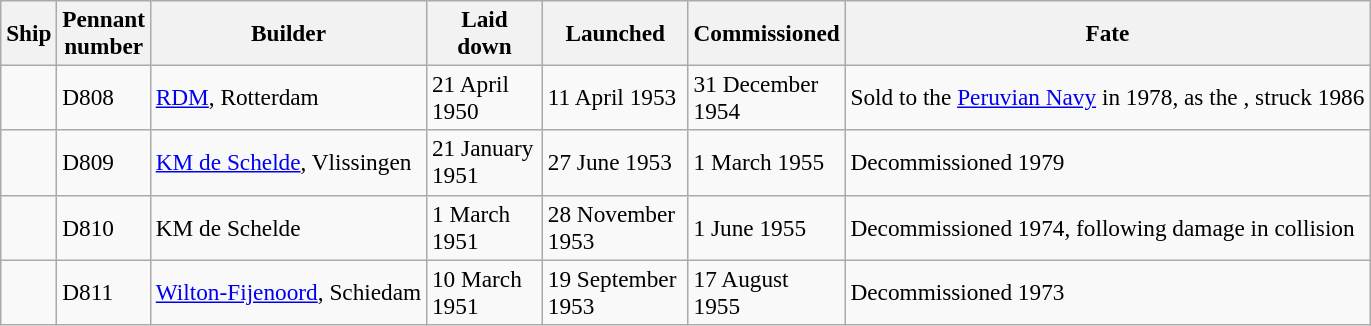<table class="wikitable" style="font-size:97%;">
<tr>
<th>Ship</th>
<th>Pennant<br>number</th>
<th>Builder</th>
<th width="70">Laid down</th>
<th width="90">Launched</th>
<th width="90">Commissioned</th>
<th>Fate</th>
</tr>
<tr>
<td></td>
<td>D808</td>
<td><a href='#'>RDM</a>, Rotterdam</td>
<td>21 April 1950</td>
<td>11 April 1953</td>
<td>31 December 1954</td>
<td>Sold to the <a href='#'>Peruvian Navy</a> in 1978, as the , struck 1986</td>
</tr>
<tr>
<td></td>
<td>D809</td>
<td><a href='#'>KM de Schelde</a>, Vlissingen</td>
<td>21 January 1951</td>
<td>27 June 1953</td>
<td>1 March 1955</td>
<td>Decommissioned 1979</td>
</tr>
<tr>
<td></td>
<td>D810</td>
<td>KM de Schelde</td>
<td>1 March 1951</td>
<td>28 November 1953</td>
<td>1 June 1955</td>
<td>Decommissioned 1974, following damage in collision</td>
</tr>
<tr>
<td></td>
<td>D811</td>
<td><a href='#'>Wilton-Fijenoord</a>, Schiedam</td>
<td>10 March 1951</td>
<td>19 September 1953</td>
<td>17 August 1955</td>
<td>Decommissioned 1973</td>
</tr>
</table>
